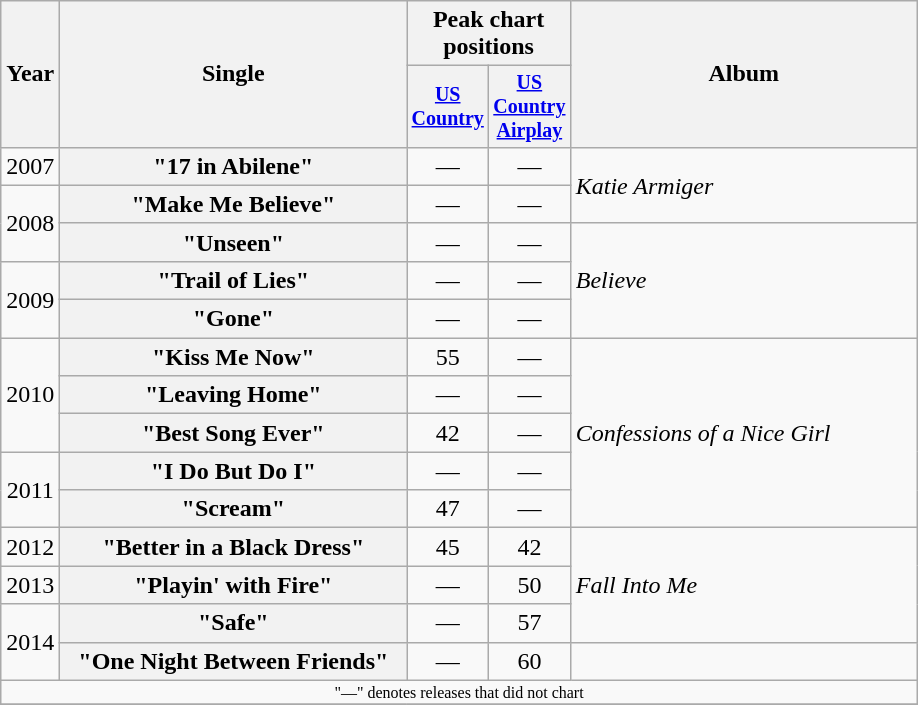<table class="wikitable plainrowheaders" style="text-align:center;">
<tr>
<th rowspan="2">Year</th>
<th rowspan="2" style="width:14em;">Single</th>
<th colspan="2">Peak chart<br>positions</th>
<th rowspan="2" style="width:14em;">Album</th>
</tr>
<tr style="font-size:smaller;">
<th width="45"><a href='#'>US Country</a><br></th>
<th width="45"><a href='#'>US Country Airplay</a><br></th>
</tr>
<tr>
<td>2007</td>
<th scope="row">"17 in Abilene"</th>
<td>—</td>
<td>—</td>
<td align="left" rowspan="2"><em>Katie Armiger</em></td>
</tr>
<tr>
<td rowspan="2">2008</td>
<th scope="row">"Make Me Believe"</th>
<td>—</td>
<td>—</td>
</tr>
<tr>
<th scope="row">"Unseen"</th>
<td>—</td>
<td>—</td>
<td align="left" rowspan="3"><em>Believe</em></td>
</tr>
<tr>
<td rowspan="2">2009</td>
<th scope="row">"Trail of Lies"</th>
<td>—</td>
<td>—</td>
</tr>
<tr>
<th scope="row">"Gone"</th>
<td>—</td>
<td>—</td>
</tr>
<tr>
<td rowspan="3">2010</td>
<th scope="row">"Kiss Me Now"</th>
<td>55</td>
<td>—</td>
<td align="left" rowspan="5"><em>Confessions of a Nice Girl</em></td>
</tr>
<tr>
<th scope="row">"Leaving Home"</th>
<td>—</td>
<td>—</td>
</tr>
<tr>
<th scope="row">"Best Song Ever"</th>
<td>42</td>
<td>—</td>
</tr>
<tr>
<td rowspan="2">2011</td>
<th scope="row">"I Do But Do I"</th>
<td>—</td>
<td>—</td>
</tr>
<tr>
<th scope="row">"Scream"</th>
<td>47</td>
<td>—</td>
</tr>
<tr>
<td>2012</td>
<th scope="row">"Better in a Black Dress"</th>
<td>45</td>
<td>42</td>
<td align="left" rowspan="3"><em>Fall Into Me</em></td>
</tr>
<tr>
<td>2013</td>
<th scope="row">"Playin' with Fire"</th>
<td>—</td>
<td>50</td>
</tr>
<tr>
<td rowspan="2">2014</td>
<th scope="row">"Safe"</th>
<td>—</td>
<td>57</td>
</tr>
<tr>
<th scope="row">"One Night Between Friends"</th>
<td>—</td>
<td>60</td>
<td></td>
</tr>
<tr>
<td colspan="5" style="font-size:8pt">"—" denotes releases that did not chart</td>
</tr>
<tr>
</tr>
</table>
